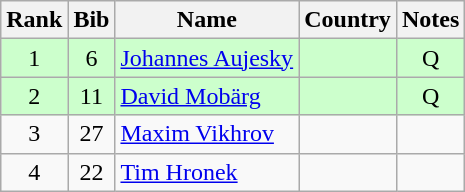<table class="wikitable" style="text-align:center;">
<tr>
<th>Rank</th>
<th>Bib</th>
<th>Name</th>
<th>Country</th>
<th>Notes</th>
</tr>
<tr bgcolor=ccffcc>
<td>1</td>
<td>6</td>
<td align=left><a href='#'>Johannes Aujesky</a></td>
<td align=left></td>
<td>Q</td>
</tr>
<tr bgcolor=ccffcc>
<td>2</td>
<td>11</td>
<td align=left><a href='#'>David Mobärg</a></td>
<td align=left></td>
<td>Q</td>
</tr>
<tr>
<td>3</td>
<td>27</td>
<td align=left><a href='#'>Maxim Vikhrov</a></td>
<td align=left></td>
<td></td>
</tr>
<tr>
<td>4</td>
<td>22</td>
<td align=left><a href='#'>Tim Hronek</a></td>
<td align=left></td>
<td></td>
</tr>
</table>
